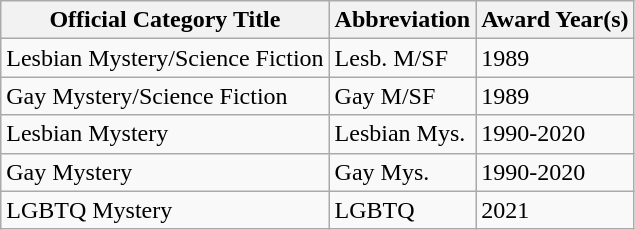<table class="wikitable">
<tr>
<th>Official Category Title</th>
<th>Abbreviation</th>
<th>Award Year(s)</th>
</tr>
<tr>
<td>Lesbian Mystery/Science Fiction</td>
<td>Lesb. M/SF</td>
<td>1989</td>
</tr>
<tr>
<td>Gay Mystery/Science Fiction</td>
<td>Gay M/SF</td>
<td>1989</td>
</tr>
<tr>
<td>Lesbian Mystery</td>
<td>Lesbian Mys.</td>
<td>1990-2020</td>
</tr>
<tr>
<td>Gay Mystery</td>
<td>Gay Mys.</td>
<td>1990-2020</td>
</tr>
<tr>
<td>LGBTQ Mystery</td>
<td>LGBTQ</td>
<td>2021</td>
</tr>
</table>
